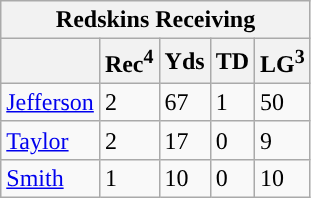<table class="wikitable">
<tr>
<th colspan="5">Redskins Receiving</th>
</tr>
<tr>
<th></th>
<th>Rec<sup>4</sup></th>
<th>Yds</th>
<th>TD</th>
<th>LG<sup>3</sup></th>
</tr>
<tr>
<td><a href='#'>Jefferson</a></td>
<td>2</td>
<td>67</td>
<td>1</td>
<td>50</td>
</tr>
<tr>
<td><a href='#'>Taylor</a></td>
<td>2</td>
<td>17</td>
<td>0</td>
<td>9</td>
</tr>
<tr>
<td><a href='#'>Smith</a></td>
<td>1</td>
<td>10</td>
<td>0</td>
<td>10</td>
</tr>
</table>
